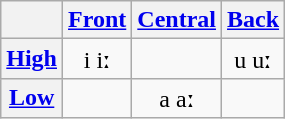<table class="IPA wikitable" style="text-align: center;">
<tr>
<th></th>
<th><a href='#'>Front</a></th>
<th><a href='#'>Central</a></th>
<th><a href='#'>Back</a></th>
</tr>
<tr style="text-align: center;">
<th><a href='#'>High</a></th>
<td>i iː</td>
<td></td>
<td>u uː</td>
</tr>
<tr style="text-align: center;">
<th><a href='#'>Low</a></th>
<td></td>
<td>a aː</td>
<td></td>
</tr>
</table>
